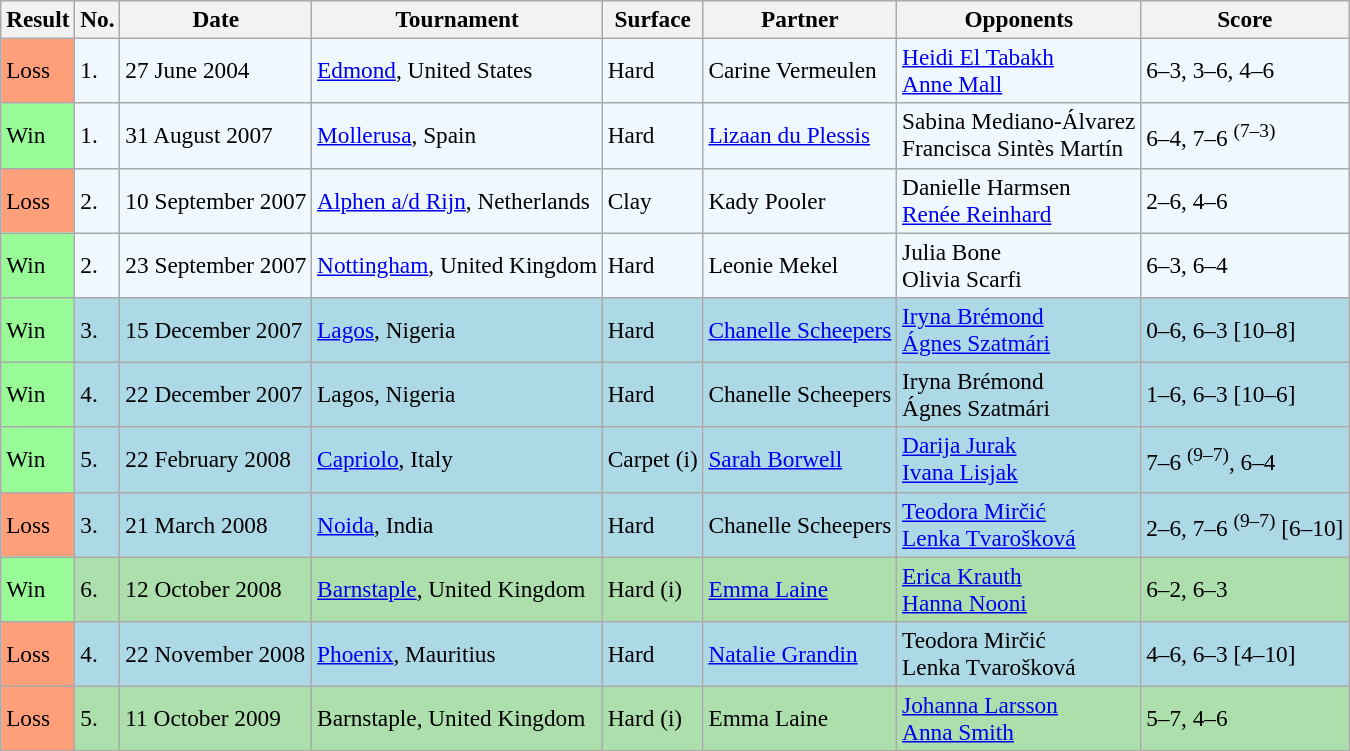<table class="sortable wikitable" style=font-size:97%>
<tr>
<th>Result</th>
<th>No.</th>
<th>Date</th>
<th>Tournament</th>
<th>Surface</th>
<th>Partner</th>
<th>Opponents</th>
<th class=unsortable>Score</th>
</tr>
<tr style="background:#f0f8ff;">
<td style="background:#ffa07a;">Loss</td>
<td>1.</td>
<td>27 June 2004</td>
<td><a href='#'>Edmond</a>, United States</td>
<td>Hard</td>
<td> Carine Vermeulen</td>
<td> <a href='#'>Heidi El Tabakh</a> <br>  <a href='#'>Anne Mall</a></td>
<td>6–3, 3–6, 4–6</td>
</tr>
<tr style="background:#f0f8ff;">
<td style="background:#98fb98;">Win</td>
<td>1.</td>
<td>31 August 2007</td>
<td><a href='#'>Mollerusa</a>, Spain</td>
<td>Hard</td>
<td> <a href='#'>Lizaan du Plessis</a></td>
<td> Sabina Mediano-Álvarez <br>  Francisca Sintès Martín</td>
<td>6–4, 7–6 <sup>(7–3)</sup></td>
</tr>
<tr style="background:#f0f8ff;">
<td style="background:#ffa07a;">Loss</td>
<td>2.</td>
<td>10 September 2007</td>
<td><a href='#'>Alphen a/d Rijn</a>, Netherlands</td>
<td>Clay</td>
<td> Kady Pooler</td>
<td> Danielle Harmsen <br>  <a href='#'>Renée Reinhard</a></td>
<td>2–6, 4–6</td>
</tr>
<tr style="background:#f0f8ff;">
<td style="background:#98fb98;">Win</td>
<td>2.</td>
<td>23 September 2007</td>
<td><a href='#'>Nottingham</a>, United Kingdom</td>
<td>Hard</td>
<td> Leonie Mekel</td>
<td> Julia Bone <br>  Olivia Scarfi</td>
<td>6–3, 6–4</td>
</tr>
<tr style="background:lightblue;">
<td style="background:#98fb98;">Win</td>
<td>3.</td>
<td>15 December 2007</td>
<td><a href='#'>Lagos</a>, Nigeria</td>
<td>Hard</td>
<td> <a href='#'>Chanelle Scheepers</a></td>
<td> <a href='#'>Iryna Brémond</a> <br>  <a href='#'>Ágnes Szatmári</a></td>
<td>0–6, 6–3 [10–8]</td>
</tr>
<tr style="background:lightblue;">
<td style="background:#98fb98;">Win</td>
<td>4.</td>
<td>22 December 2007</td>
<td>Lagos, Nigeria</td>
<td>Hard</td>
<td> Chanelle Scheepers</td>
<td> Iryna Brémond <br>  Ágnes Szatmári</td>
<td>1–6, 6–3 [10–6]</td>
</tr>
<tr style="background:lightblue;">
<td style="background:#98fb98;">Win</td>
<td>5.</td>
<td>22 February 2008</td>
<td><a href='#'>Capriolo</a>, Italy</td>
<td>Carpet (i)</td>
<td> <a href='#'>Sarah Borwell</a></td>
<td> <a href='#'>Darija Jurak</a> <br>  <a href='#'>Ivana Lisjak</a></td>
<td>7–6 <sup>(9–7)</sup>, 6–4</td>
</tr>
<tr style="background:lightblue;">
<td style="background:#ffa07a;">Loss</td>
<td>3.</td>
<td>21 March 2008</td>
<td><a href='#'>Noida</a>, India</td>
<td>Hard</td>
<td> Chanelle Scheepers</td>
<td> <a href='#'>Teodora Mirčić</a> <br>  <a href='#'>Lenka Tvarošková</a></td>
<td>2–6, 7–6 <sup>(9–7)</sup> [6–10]</td>
</tr>
<tr style="background:#addfad;">
<td style="background:#98fb98;">Win</td>
<td>6.</td>
<td>12 October 2008</td>
<td><a href='#'>Barnstaple</a>, United Kingdom</td>
<td>Hard (i)</td>
<td> <a href='#'>Emma Laine</a></td>
<td> <a href='#'>Erica Krauth</a> <br>  <a href='#'>Hanna Nooni</a></td>
<td>6–2, 6–3</td>
</tr>
<tr style="background:lightblue;">
<td style="background:#ffa07a;">Loss</td>
<td>4.</td>
<td>22 November 2008</td>
<td><a href='#'>Phoenix</a>, Mauritius</td>
<td>Hard</td>
<td> <a href='#'>Natalie Grandin</a></td>
<td> Teodora Mirčić <br>  Lenka Tvarošková</td>
<td>4–6, 6–3 [4–10]</td>
</tr>
<tr style="background:#addfad;">
<td style="background:#ffa07a;">Loss</td>
<td>5.</td>
<td>11 October 2009</td>
<td>Barnstaple, United Kingdom</td>
<td>Hard (i)</td>
<td> Emma Laine</td>
<td> <a href='#'>Johanna Larsson</a> <br>  <a href='#'>Anna Smith</a></td>
<td>5–7, 4–6</td>
</tr>
</table>
